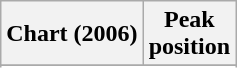<table class="wikitable sortable plainrowheaders" style="text-align:center">
<tr>
<th scope="col">Chart (2006)</th>
<th scope="col">Peak<br>position</th>
</tr>
<tr>
</tr>
<tr>
</tr>
</table>
